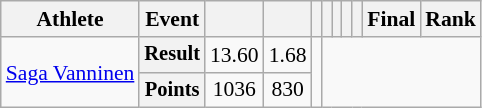<table class="wikitable" style="font-size:90%">
<tr>
<th>Athlete</th>
<th>Event</th>
<th></th>
<th></th>
<th></th>
<th></th>
<th></th>
<th></th>
<th></th>
<th>Final</th>
<th>Rank</th>
</tr>
<tr align="center">
<td rowspan="2" style="text-align:left"><a href='#'>Saga Vanninen</a></td>
<th style="font-size:95%">Result</th>
<td>13.60</td>
<td>1.68</td>
<td rowspan="2"></td>
<td rowspan="2" colspan="6"></td>
</tr>
<tr align="center">
<th style="font-size:95%">Points</th>
<td>1036</td>
<td>830</td>
</tr>
</table>
